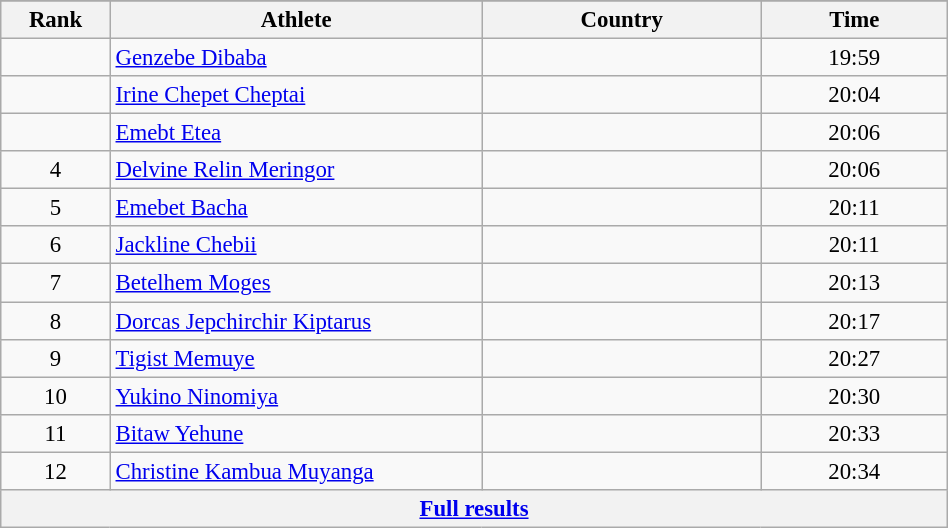<table class="wikitable sortable" style=" text-align:center; font-size:95%;" width="50%">
<tr>
</tr>
<tr>
<th width=5%>Rank</th>
<th width=20%>Athlete</th>
<th width=15%>Country</th>
<th width=10%>Time</th>
</tr>
<tr>
<td align=center></td>
<td align=left><a href='#'>Genzebe Dibaba</a></td>
<td align=left></td>
<td>19:59</td>
</tr>
<tr>
<td align=center></td>
<td align=left><a href='#'>Irine Chepet Cheptai</a></td>
<td align=left></td>
<td>20:04</td>
</tr>
<tr>
<td align=center></td>
<td align=left><a href='#'>Emebt Etea</a></td>
<td align=left></td>
<td>20:06</td>
</tr>
<tr>
<td align=center>4</td>
<td align=left><a href='#'>Delvine Relin Meringor</a></td>
<td align=left></td>
<td>20:06</td>
</tr>
<tr>
<td align=center>5</td>
<td align=left><a href='#'>Emebet Bacha</a></td>
<td align=left></td>
<td>20:11</td>
</tr>
<tr>
<td align=center>6</td>
<td align=left><a href='#'>Jackline Chebii</a></td>
<td align=left></td>
<td>20:11</td>
</tr>
<tr>
<td align=center>7</td>
<td align=left><a href='#'>Betelhem Moges</a></td>
<td align=left></td>
<td>20:13</td>
</tr>
<tr>
<td align=center>8</td>
<td align=left><a href='#'>Dorcas Jepchirchir Kiptarus</a></td>
<td align=left></td>
<td>20:17</td>
</tr>
<tr>
<td align=center>9</td>
<td align=left><a href='#'>Tigist Memuye</a></td>
<td align=left></td>
<td>20:27</td>
</tr>
<tr>
<td align=center>10</td>
<td align=left><a href='#'>Yukino Ninomiya</a></td>
<td align=left></td>
<td>20:30</td>
</tr>
<tr>
<td align=center>11</td>
<td align=left><a href='#'>Bitaw Yehune</a></td>
<td align=left></td>
<td>20:33</td>
</tr>
<tr>
<td align=center>12</td>
<td align=left><a href='#'>Christine Kambua Muyanga</a></td>
<td align=left></td>
<td>20:34</td>
</tr>
<tr class="sortbottom">
<th colspan=4 align=center><a href='#'>Full results</a></th>
</tr>
</table>
